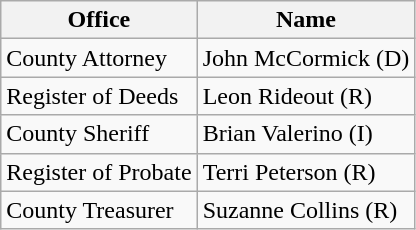<table class=wikitable>
<tr valign=bottom>
<th>Office</th>
<th>Name</th>
</tr>
<tr>
<td>County Attorney</td>
<td>John McCormick (D)</td>
</tr>
<tr>
<td>Register of Deeds</td>
<td>Leon Rideout (R)</td>
</tr>
<tr>
<td>County Sheriff</td>
<td>Brian Valerino (I)</td>
</tr>
<tr>
<td>Register of Probate</td>
<td>Terri Peterson (R)</td>
</tr>
<tr>
<td>County Treasurer</td>
<td>Suzanne Collins (R)</td>
</tr>
</table>
